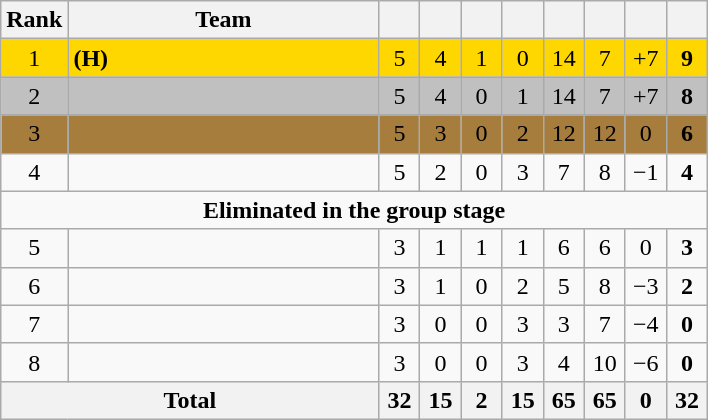<table class="wikitable" style="text-align:center">
<tr>
<th width=20>Rank</th>
<th width=200>Team</th>
<th width="20"></th>
<th width="20"></th>
<th width="20"></th>
<th width="20"></th>
<th width="20"></th>
<th width="20"></th>
<th width="20"></th>
<th width="20"></th>
</tr>
<tr style="background:gold;">
<td>1</td>
<td style="text-align:left;"> <strong>(H)</strong></td>
<td>5</td>
<td>4</td>
<td>1</td>
<td>0</td>
<td>14</td>
<td>7</td>
<td>+7</td>
<td><strong>9</strong></td>
</tr>
<tr style="background:silver;">
<td>2</td>
<td style="text-align:left;"></td>
<td>5</td>
<td>4</td>
<td>0</td>
<td>1</td>
<td>14</td>
<td>7</td>
<td>+7</td>
<td><strong>8</strong></td>
</tr>
<tr style="background:#a67d3d;">
<td>3</td>
<td style="text-align:left;"></td>
<td>5</td>
<td>3</td>
<td>0</td>
<td>2</td>
<td>12</td>
<td>12</td>
<td>0</td>
<td><strong>6</strong></td>
</tr>
<tr>
<td>4</td>
<td style="text-align:left;"></td>
<td>5</td>
<td>2</td>
<td>0</td>
<td>3</td>
<td>7</td>
<td>8</td>
<td>−1</td>
<td><strong>4</strong></td>
</tr>
<tr>
<td colspan=14><strong>Eliminated in the group stage</strong></td>
</tr>
<tr>
<td>5</td>
<td style="text-align:left;"></td>
<td>3</td>
<td>1</td>
<td>1</td>
<td>1</td>
<td>6</td>
<td>6</td>
<td>0</td>
<td><strong>3</strong></td>
</tr>
<tr>
<td>6</td>
<td style="text-align:left;"></td>
<td>3</td>
<td>1</td>
<td>0</td>
<td>2</td>
<td>5</td>
<td>8</td>
<td>−3</td>
<td><strong>2</strong></td>
</tr>
<tr>
<td>7</td>
<td style="text-align:left;"></td>
<td>3</td>
<td>0</td>
<td>0</td>
<td>3</td>
<td>3</td>
<td>7</td>
<td>−4</td>
<td><strong>0</strong></td>
</tr>
<tr>
<td>8</td>
<td style="text-align:left;"></td>
<td>3</td>
<td>0</td>
<td>0</td>
<td>3</td>
<td>4</td>
<td>10</td>
<td>−6</td>
<td><strong>0</strong></td>
</tr>
<tr>
<th colspan=2>Total</th>
<th>32</th>
<th>15</th>
<th>2</th>
<th>15</th>
<th>65</th>
<th>65</th>
<th>0</th>
<th>32</th>
</tr>
</table>
